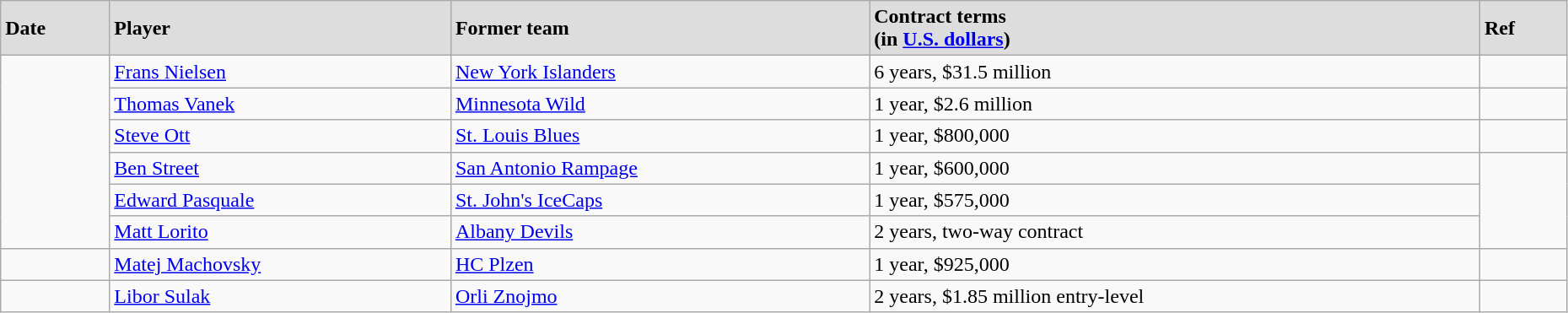<table class="wikitable" width=98%>
<tr style="background:#ddd;">
<td><strong>Date</strong></td>
<td><strong>Player</strong></td>
<td><strong>Former team</strong></td>
<td><strong>Contract terms</strong><br><strong>(in <a href='#'>U.S. dollars</a>)</strong></td>
<td><strong>Ref</strong></td>
</tr>
<tr>
<td rowspan="6"></td>
<td><a href='#'>Frans Nielsen</a></td>
<td><a href='#'>New York Islanders</a></td>
<td>6 years, $31.5 million</td>
<td></td>
</tr>
<tr>
<td><a href='#'>Thomas Vanek</a></td>
<td><a href='#'>Minnesota Wild</a></td>
<td>1 year, $2.6 million</td>
<td></td>
</tr>
<tr>
<td><a href='#'>Steve Ott</a></td>
<td><a href='#'>St. Louis Blues</a></td>
<td>1 year, $800,000</td>
<td></td>
</tr>
<tr>
<td><a href='#'>Ben Street</a></td>
<td><a href='#'>San Antonio Rampage</a></td>
<td>1 year, $600,000</td>
<td rowspan="3"></td>
</tr>
<tr>
<td><a href='#'>Edward Pasquale</a></td>
<td><a href='#'>St. John's IceCaps</a></td>
<td>1 year, $575,000</td>
</tr>
<tr>
<td><a href='#'>Matt Lorito</a></td>
<td><a href='#'>Albany Devils</a></td>
<td>2 years, two-way contract</td>
</tr>
<tr>
<td></td>
<td><a href='#'>Matej Machovsky</a></td>
<td><a href='#'>HC Plzen</a></td>
<td>1 year, $925,000</td>
<td></td>
</tr>
<tr>
<td></td>
<td><a href='#'>Libor Sulak</a></td>
<td><a href='#'>Orli Znojmo</a></td>
<td>2 years, $1.85 million entry-level</td>
<td></td>
</tr>
</table>
